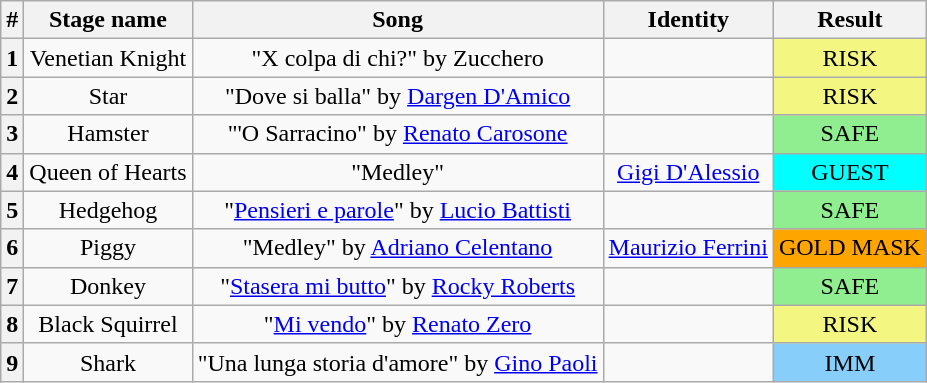<table class="wikitable plainrowheaders" style="text-align: center;">
<tr>
<th>#</th>
<th>Stage name</th>
<th>Song</th>
<th>Identity</th>
<th>Result</th>
</tr>
<tr>
<th>1</th>
<td>Venetian Knight</td>
<td>"X colpa di chi?" by Zucchero</td>
<td></td>
<td bgcolor="#F3F781">RISK</td>
</tr>
<tr>
<th>2</th>
<td>Star</td>
<td>"Dove si balla" by <a href='#'>Dargen D'Amico</a></td>
<td></td>
<td bgcolor="#F3F781">RISK</td>
</tr>
<tr>
<th>3</th>
<td>Hamster</td>
<td>"'O Sarracino" by <a href='#'>Renato Carosone</a></td>
<td></td>
<td bgcolor=lightgreen>SAFE</td>
</tr>
<tr>
<th>4</th>
<td>Queen of Hearts</td>
<td>"Medley"</td>
<td><a href='#'>Gigi D'Alessio</a></td>
<td bgcolor=#00ffff>GUEST</td>
</tr>
<tr>
<th>5</th>
<td>Hedgehog</td>
<td>"<a href='#'>Pensieri e parole</a>" by <a href='#'>Lucio Battisti</a></td>
<td></td>
<td bgcolor=lightgreen>SAFE</td>
</tr>
<tr>
<th>6</th>
<td>Piggy</td>
<td>"Medley" by <a href='#'>Adriano Celentano</a></td>
<td><a href='#'>Maurizio Ferrini</a></td>
<td bgcolor=orange>GOLD MASK</td>
</tr>
<tr>
<th>7</th>
<td>Donkey</td>
<td>"<a href='#'>Stasera mi butto</a>" by <a href='#'>Rocky Roberts</a></td>
<td></td>
<td bgcolor=lightgreen>SAFE</td>
</tr>
<tr>
<th>8</th>
<td>Black Squirrel</td>
<td>"<a href='#'>Mi vendo</a>" by <a href='#'>Renato Zero</a></td>
<td></td>
<td bgcolor="#F3F781">RISK</td>
</tr>
<tr>
<th>9</th>
<td>Shark</td>
<td>"Una lunga storia d'amore" by <a href='#'>Gino Paoli</a></td>
<td></td>
<td bgcolor=lightskyblue>IMM</td>
</tr>
</table>
